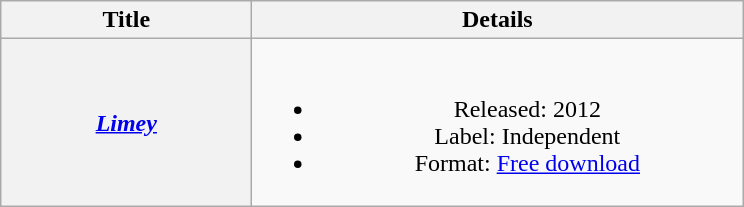<table class="wikitable plainrowheaders" style="text-align:center;">
<tr>
<th scope="col" style="width:10em;">Title</th>
<th scope="col" style="width:20em;">Details</th>
</tr>
<tr>
<th scope="row"><em><a href='#'>Limey</a></em></th>
<td><br><ul><li>Released: 2012</li><li>Label: Independent</li><li>Format: <a href='#'>Free download</a></li></ul></td>
</tr>
</table>
